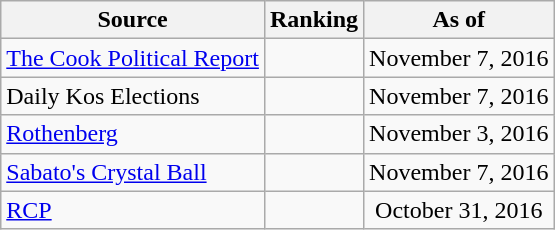<table class="wikitable" style="text-align:center">
<tr>
<th>Source</th>
<th>Ranking</th>
<th>As of</th>
</tr>
<tr>
<td align=left><a href='#'>The Cook Political Report</a></td>
<td></td>
<td>November 7, 2016</td>
</tr>
<tr>
<td align=left>Daily Kos Elections</td>
<td></td>
<td>November 7, 2016</td>
</tr>
<tr>
<td align=left><a href='#'>Rothenberg</a></td>
<td></td>
<td>November 3, 2016</td>
</tr>
<tr>
<td align=left><a href='#'>Sabato's Crystal Ball</a></td>
<td></td>
<td>November 7, 2016</td>
</tr>
<tr>
<td align="left"><a href='#'>RCP</a></td>
<td></td>
<td>October 31, 2016</td>
</tr>
</table>
